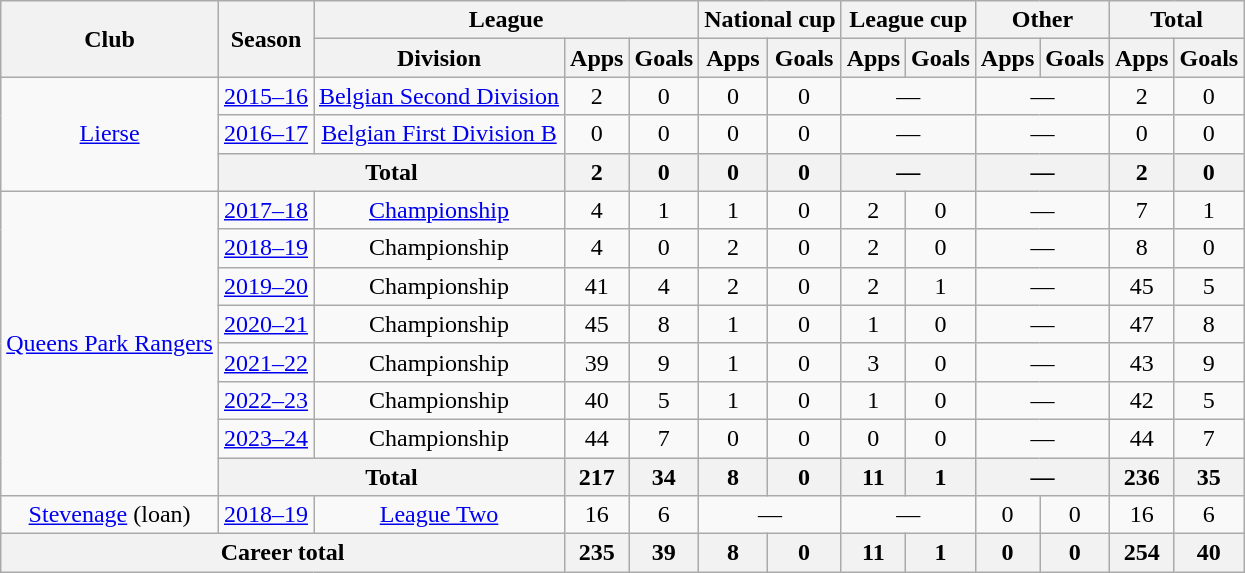<table class="wikitable" style="text-align:center">
<tr>
<th rowspan="2">Club</th>
<th rowspan="2">Season</th>
<th colspan="3">League</th>
<th colspan="2">National cup</th>
<th colspan="2">League cup</th>
<th colspan="2">Other</th>
<th colspan="2">Total</th>
</tr>
<tr>
<th>Division</th>
<th>Apps</th>
<th>Goals</th>
<th>Apps</th>
<th>Goals</th>
<th>Apps</th>
<th>Goals</th>
<th>Apps</th>
<th>Goals</th>
<th>Apps</th>
<th>Goals</th>
</tr>
<tr>
<td rowspan="3"><a href='#'>Lierse</a></td>
<td><a href='#'>2015–16</a></td>
<td><a href='#'>Belgian Second Division</a></td>
<td>2</td>
<td>0</td>
<td>0</td>
<td>0</td>
<td colspan="2">—</td>
<td colspan="2">—</td>
<td>2</td>
<td>0</td>
</tr>
<tr>
<td><a href='#'>2016–17</a></td>
<td><a href='#'>Belgian First Division B</a></td>
<td>0</td>
<td>0</td>
<td>0</td>
<td>0</td>
<td colspan="2">—</td>
<td colspan="2">—</td>
<td>0</td>
<td>0</td>
</tr>
<tr>
<th colspan="2">Total</th>
<th>2</th>
<th>0</th>
<th>0</th>
<th>0</th>
<th colspan="2">—</th>
<th colspan="2">—</th>
<th>2</th>
<th>0</th>
</tr>
<tr>
<td rowspan="8"><a href='#'>Queens Park Rangers</a></td>
<td><a href='#'>2017–18</a></td>
<td><a href='#'>Championship</a></td>
<td>4</td>
<td>1</td>
<td>1</td>
<td>0</td>
<td>2</td>
<td>0</td>
<td colspan="2">—</td>
<td>7</td>
<td>1</td>
</tr>
<tr>
<td><a href='#'>2018–19</a></td>
<td>Championship</td>
<td>4</td>
<td>0</td>
<td>2</td>
<td>0</td>
<td>2</td>
<td>0</td>
<td colspan="2">—</td>
<td>8</td>
<td>0</td>
</tr>
<tr>
<td><a href='#'>2019–20</a></td>
<td>Championship</td>
<td>41</td>
<td>4</td>
<td>2</td>
<td>0</td>
<td>2</td>
<td>1</td>
<td colspan="2">—</td>
<td>45</td>
<td>5</td>
</tr>
<tr>
<td><a href='#'>2020–21</a></td>
<td>Championship</td>
<td>45</td>
<td>8</td>
<td>1</td>
<td>0</td>
<td>1</td>
<td>0</td>
<td colspan="2">—</td>
<td>47</td>
<td>8</td>
</tr>
<tr>
<td><a href='#'>2021–22</a></td>
<td>Championship</td>
<td>39</td>
<td>9</td>
<td>1</td>
<td>0</td>
<td>3</td>
<td>0</td>
<td colspan="2">—</td>
<td>43</td>
<td>9</td>
</tr>
<tr>
<td><a href='#'>2022–23</a></td>
<td>Championship</td>
<td>40</td>
<td>5</td>
<td>1</td>
<td>0</td>
<td>1</td>
<td>0</td>
<td colspan="2">—</td>
<td>42</td>
<td>5</td>
</tr>
<tr>
<td><a href='#'>2023–24</a></td>
<td>Championship</td>
<td>44</td>
<td>7</td>
<td>0</td>
<td>0</td>
<td>0</td>
<td>0</td>
<td colspan="2">—</td>
<td>44</td>
<td>7</td>
</tr>
<tr>
<th colspan="2">Total</th>
<th>217</th>
<th>34</th>
<th>8</th>
<th>0</th>
<th>11</th>
<th>1</th>
<th colspan="2">—</th>
<th>236</th>
<th>35</th>
</tr>
<tr>
<td><a href='#'>Stevenage</a> (loan)</td>
<td><a href='#'>2018–19</a></td>
<td><a href='#'>League Two</a></td>
<td>16</td>
<td>6</td>
<td colspan="2">—</td>
<td colspan="2">—</td>
<td>0</td>
<td>0</td>
<td>16</td>
<td>6</td>
</tr>
<tr>
<th colspan="3">Career total</th>
<th>235</th>
<th>39</th>
<th>8</th>
<th>0</th>
<th>11</th>
<th>1</th>
<th>0</th>
<th>0</th>
<th>254</th>
<th>40</th>
</tr>
</table>
